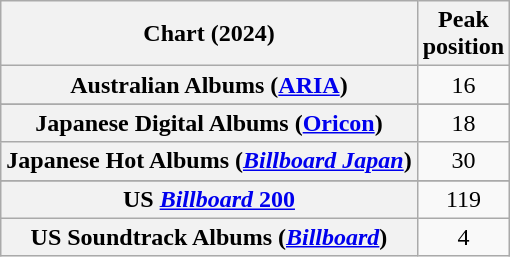<table class="wikitable sortable plainrowheaders" style="text-align:center">
<tr>
<th scope="col">Chart (2024)</th>
<th scope="col">Peak<br>position</th>
</tr>
<tr>
<th scope="row">Australian Albums (<a href='#'>ARIA</a>)</th>
<td>16</td>
</tr>
<tr>
</tr>
<tr>
</tr>
<tr>
</tr>
<tr>
<th scope="row">Japanese Digital Albums (<a href='#'>Oricon</a>)</th>
<td>18</td>
</tr>
<tr>
<th scope="row">Japanese Hot Albums (<em><a href='#'>Billboard Japan</a></em>)</th>
<td>30</td>
</tr>
<tr>
</tr>
<tr>
</tr>
<tr>
</tr>
<tr>
<th scope="row">US <a href='#'><em>Billboard</em> 200</a></th>
<td>119</td>
</tr>
<tr>
<th scope="row">US Soundtrack Albums (<em><a href='#'>Billboard</a></em>)</th>
<td>4</td>
</tr>
</table>
